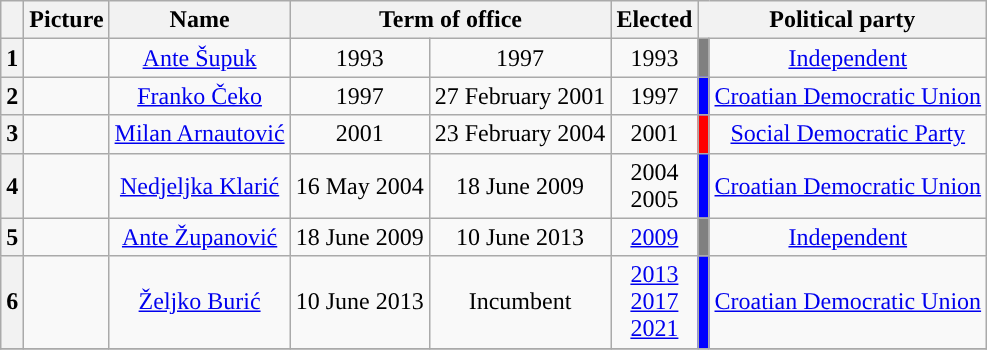<table class="wikitable" style="text-align:center">
<tr>
<th></th>
<th>Picture</th>
<th>Name<br></th>
<th colspan=2>Term of office</th>
<th>Elected</th>
<th colspan=2>Political party</th>
</tr>
<tr>
<th><strong>1</strong></th>
<td></td>
<td><a href='#'>Ante Šupuk</a><br></td>
<td>1993</td>
<td>1997</td>
<td>1993</td>
<th style="background-color: grey"></th>
<td><a href='#'>Independent</a><br></td>
</tr>
<tr>
<th><strong>2</strong></th>
<td></td>
<td><a href='#'>Franko Čeko</a></td>
<td>1997</td>
<td>27 February 2001</td>
<td>1997</td>
<th style="background-color: blue"></th>
<td><a href='#'>Croatian Democratic Union</a></td>
</tr>
<tr>
<th><strong>3</strong></th>
<td></td>
<td><a href='#'>Milan Arnautović</a></td>
<td>2001</td>
<td>23 February 2004</td>
<td>2001</td>
<th style="background-color: red"></th>
<td><a href='#'>Social Democratic Party</a></td>
</tr>
<tr>
<th><strong>4</strong></th>
<td></td>
<td><a href='#'>Nedjeljka Klarić</a><br></td>
<td>16 May 2004</td>
<td>18 June 2009</td>
<td>2004<br>2005</td>
<th style="background-color: blue"></th>
<td><a href='#'>Croatian Democratic Union</a></td>
</tr>
<tr>
<th><strong>5</strong></th>
<td></td>
<td><a href='#'>Ante Županović</a><br></td>
<td>18 June 2009</td>
<td>10 June 2013</td>
<td><a href='#'>2009</a></td>
<th style="background-color: grey"></th>
<td><a href='#'>Independent</a><br></td>
</tr>
<tr>
<th><strong>6</strong></th>
<td></td>
<td><a href='#'>Željko Burić</a><br></td>
<td>10 June 2013</td>
<td>Incumbent</td>
<td><a href='#'>2013</a><br><a href='#'>2017</a><br><a href='#'>2021</a></td>
<th style="background-color: blue"></th>
<td><a href='#'>Croatian Democratic Union</a></td>
</tr>
<tr>
</tr>
</table>
